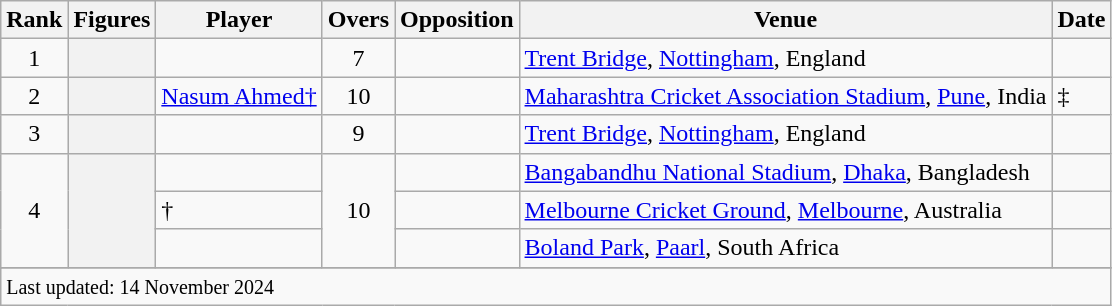<table class="wikitable plainrowheaders sortable">
<tr>
<th scope=col>Rank</th>
<th scope=col>Figures</th>
<th scope=col>Player</th>
<th scope=col>Overs</th>
<th scope=col>Opposition</th>
<th scope=col>Venue</th>
<th scope=col>Date</th>
</tr>
<tr>
<td align=center>1</td>
<th scope=row style=text-align:center;></th>
<td></td>
<td align=center>7</td>
<td></td>
<td><a href='#'>Trent Bridge</a>, <a href='#'>Nottingham</a>, England</td>
<td></td>
</tr>
<tr>
<td align=center>2</td>
<th scope=row style=text-align:center;></th>
<td><a href='#'>Nasum Ahmed†</a></td>
<td align=center>10</td>
<td></td>
<td><a href='#'>Maharashtra Cricket Association Stadium</a>, <a href='#'>Pune</a>, India</td>
<td>‡</td>
</tr>
<tr>
<td align="center">3</td>
<th scope="row" style="text-align:center;"></th>
<td></td>
<td align="center">9</td>
<td></td>
<td><a href='#'>Trent Bridge</a>, <a href='#'>Nottingham</a>, England</td>
<td> </td>
</tr>
<tr>
<td align=center rowspan=3>4</td>
<th scope=row style=text-align:center; rowspan=3></th>
<td></td>
<td align=center rowspan=3>10</td>
<td></td>
<td><a href='#'>Bangabandhu National Stadium</a>, <a href='#'>Dhaka</a>, Bangladesh</td>
<td></td>
</tr>
<tr>
<td>†</td>
<td></td>
<td><a href='#'>Melbourne Cricket Ground</a>, <a href='#'>Melbourne</a>, Australia</td>
<td> </td>
</tr>
<tr>
<td></td>
<td></td>
<td><a href='#'>Boland Park</a>, <a href='#'>Paarl</a>, South Africa</td>
<td></td>
</tr>
<tr>
</tr>
<tr class=sortbottom>
<td colspan=7><small>Last updated: 14 November 2024</small></td>
</tr>
</table>
